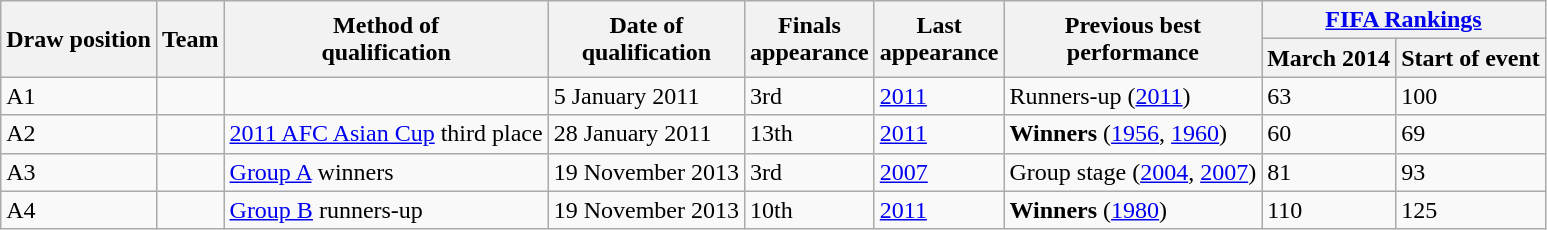<table class="wikitable sortable" style="text-align:left;">
<tr>
<th rowspan=2>Draw position</th>
<th rowspan=2>Team</th>
<th rowspan=2>Method of<br>qualification</th>
<th rowspan=2>Date of<br>qualification</th>
<th rowspan=2>Finals<br>appearance</th>
<th rowspan=2>Last<br>appearance</th>
<th rowspan=2>Previous best<br>performance</th>
<th colspan=2><a href='#'>FIFA Rankings</a></th>
</tr>
<tr>
<th>March 2014</th>
<th>Start of event</th>
</tr>
<tr>
<td>A1</td>
<td style=white-space:nowrap></td>
<td></td>
<td>5 January 2011</td>
<td data-sort-value="3">3rd</td>
<td><a href='#'>2011</a></td>
<td data-sort-value="6.1">Runners-up (<a href='#'>2011</a>)</td>
<td>63</td>
<td>100</td>
</tr>
<tr>
<td>A2</td>
<td style=white-space:nowrap></td>
<td><a href='#'>2011 AFC Asian Cup</a> third place</td>
<td>28 January 2011</td>
<td data-sort-value="13">13th</td>
<td><a href='#'>2011</a></td>
<td data-sort-value="7.2"><strong>Winners</strong> (<a href='#'>1956</a>, <a href='#'>1960</a>)</td>
<td>60</td>
<td>69</td>
</tr>
<tr>
<td>A3</td>
<td style=white-space:nowrap></td>
<td data-sort-value="A1"><a href='#'>Group A</a> winners</td>
<td>19 November 2013</td>
<td data-sort-value="3">3rd</td>
<td><a href='#'>2007</a></td>
<td data-sort-value="1.2">Group stage (<a href='#'>2004</a>, <a href='#'>2007</a>)</td>
<td>81</td>
<td>93</td>
</tr>
<tr>
<td>A4</td>
<td style=white-space:nowrap></td>
<td data-sort-value="B2"><a href='#'>Group B</a> runners-up</td>
<td>19 November 2013</td>
<td data-sort-value="10">10th</td>
<td><a href='#'>2011</a></td>
<td data-sort-value="7.1"><strong>Winners</strong> (<a href='#'>1980</a>)</td>
<td>110</td>
<td>125</td>
</tr>
</table>
